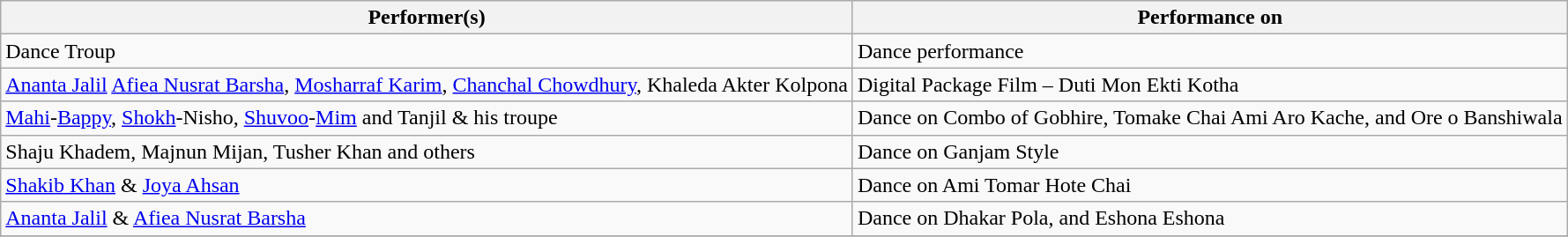<table class="wikitable">
<tr>
<th>Performer(s)</th>
<th>Performance on</th>
</tr>
<tr>
<td>Dance Troup</td>
<td>Dance performance</td>
</tr>
<tr>
<td><a href='#'>Ananta Jalil</a> <a href='#'>Afiea Nusrat Barsha</a>, <a href='#'>Mosharraf Karim</a>, <a href='#'>Chanchal Chowdhury</a>, Khaleda Akter Kolpona</td>
<td>Digital Package Film – Duti Mon Ekti Kotha</td>
</tr>
<tr>
<td><a href='#'>Mahi</a>-<a href='#'>Bappy</a>, <a href='#'>Shokh</a>-Nisho, <a href='#'>Shuvoo</a>-<a href='#'>Mim</a> and Tanjil & his troupe</td>
<td>Dance on Combo of Gobhire, Tomake Chai Ami Aro Kache, and Ore o Banshiwala</td>
</tr>
<tr>
<td>Shaju Khadem, Majnun Mijan, Tusher Khan and others</td>
<td>Dance on Ganjam Style</td>
</tr>
<tr>
<td><a href='#'>Shakib Khan</a> & <a href='#'>Joya Ahsan</a></td>
<td>Dance on Ami Tomar Hote Chai</td>
</tr>
<tr>
<td><a href='#'>Ananta Jalil</a> & <a href='#'>Afiea Nusrat Barsha</a></td>
<td>Dance on Dhakar Pola, and Eshona Eshona</td>
</tr>
<tr>
</tr>
</table>
